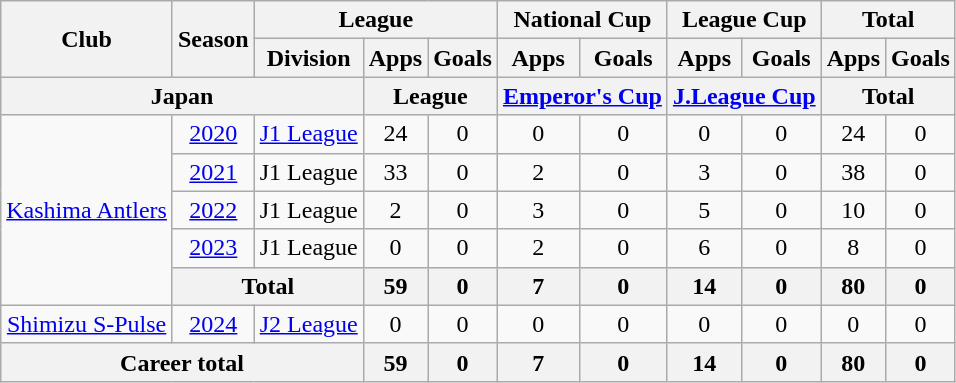<table class="wikitable" style="text-align: center">
<tr>
<th rowspan="2">Club</th>
<th rowspan="2">Season</th>
<th colspan="3">League</th>
<th colspan="2">National Cup</th>
<th colspan="2">League Cup</th>
<th colspan="2">Total</th>
</tr>
<tr>
<th>Division</th>
<th>Apps</th>
<th>Goals</th>
<th>Apps</th>
<th>Goals</th>
<th>Apps</th>
<th>Goals</th>
<th>Apps</th>
<th>Goals</th>
</tr>
<tr>
<th colspan=3>Japan</th>
<th colspan=2>League</th>
<th colspan=2><a href='#'>Emperor's Cup</a></th>
<th colspan=2><a href='#'>J.League Cup</a></th>
<th colspan=2>Total</th>
</tr>
<tr>
<td rowspan=5><a href='#'>Kashima Antlers</a></td>
<td><a href='#'>2020</a></td>
<td><a href='#'>J1 League</a></td>
<td>24</td>
<td>0</td>
<td>0</td>
<td>0</td>
<td>0</td>
<td>0</td>
<td>24</td>
<td>0</td>
</tr>
<tr>
<td><a href='#'>2021</a></td>
<td>J1 League</td>
<td>33</td>
<td>0</td>
<td>2</td>
<td>0</td>
<td>3</td>
<td>0</td>
<td>38</td>
<td>0</td>
</tr>
<tr>
<td><a href='#'>2022</a></td>
<td>J1 League</td>
<td>2</td>
<td>0</td>
<td>3</td>
<td>0</td>
<td>5</td>
<td>0</td>
<td>10</td>
<td>0</td>
</tr>
<tr>
<td><a href='#'>2023</a></td>
<td>J1 League</td>
<td>0</td>
<td>0</td>
<td>2</td>
<td>0</td>
<td>6</td>
<td>0</td>
<td>8</td>
<td>0</td>
</tr>
<tr>
<th colspan="2">Total</th>
<th>59</th>
<th>0</th>
<th>7</th>
<th>0</th>
<th>14</th>
<th>0</th>
<th>80</th>
<th>0</th>
</tr>
<tr>
<td><a href='#'>Shimizu S-Pulse</a></td>
<td><a href='#'>2024</a></td>
<td><a href='#'>J2 League</a></td>
<td>0</td>
<td>0</td>
<td>0</td>
<td>0</td>
<td>0</td>
<td>0</td>
<td>0</td>
<td>0</td>
</tr>
<tr>
<th colspan=3>Career total</th>
<th>59</th>
<th>0</th>
<th>7</th>
<th>0</th>
<th>14</th>
<th>0</th>
<th>80</th>
<th>0</th>
</tr>
</table>
